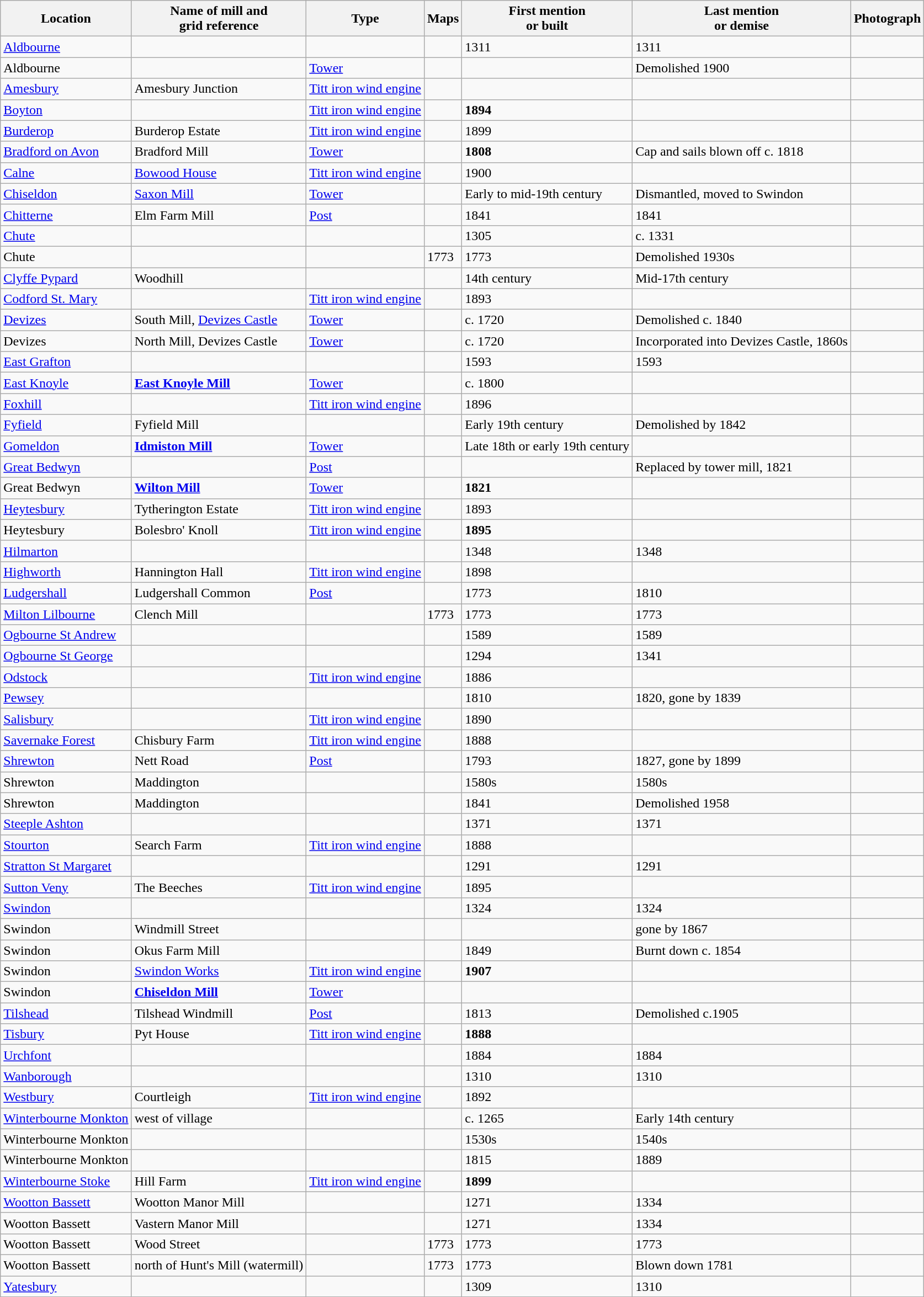<table class="wikitable">
<tr>
<th>Location</th>
<th>Name of mill and<br>grid reference</th>
<th>Type</th>
<th>Maps</th>
<th>First mention<br>or built</th>
<th>Last mention<br> or demise</th>
<th>Photograph</th>
</tr>
<tr>
<td><a href='#'>Aldbourne</a></td>
<td></td>
<td></td>
<td></td>
<td>1311</td>
<td>1311</td>
<td></td>
</tr>
<tr>
<td>Aldbourne</td>
<td></td>
<td><a href='#'>Tower</a></td>
<td></td>
<td></td>
<td>Demolished 1900</td>
<td></td>
</tr>
<tr>
<td><a href='#'>Amesbury</a></td>
<td>Amesbury Junction</td>
<td><a href='#'>Titt iron wind engine</a></td>
<td></td>
<td></td>
<td></td>
<td></td>
</tr>
<tr>
<td><a href='#'>Boyton</a></td>
<td></td>
<td><a href='#'>Titt iron wind engine</a></td>
<td></td>
<td><strong>1894</strong></td>
<td></td>
<td></td>
</tr>
<tr>
<td><a href='#'>Burderop</a></td>
<td>Burderop Estate</td>
<td><a href='#'>Titt iron wind engine</a></td>
<td></td>
<td>1899</td>
<td></td>
<td></td>
</tr>
<tr>
<td><a href='#'>Bradford on Avon</a></td>
<td>Bradford Mill<br></td>
<td><a href='#'>Tower</a></td>
<td></td>
<td><strong>1808</strong></td>
<td>Cap and sails blown off c. 1818<br></td>
<td></td>
</tr>
<tr>
<td><a href='#'>Calne</a></td>
<td><a href='#'>Bowood House</a></td>
<td><a href='#'>Titt iron wind engine</a></td>
<td></td>
<td>1900</td>
<td></td>
<td></td>
</tr>
<tr>
<td><a href='#'>Chiseldon</a></td>
<td><a href='#'>Saxon Mill</a><br></td>
<td><a href='#'>Tower</a></td>
<td></td>
<td>Early to mid-19th century</td>
<td>Dismantled, moved to Swindon<br></td>
<td></td>
</tr>
<tr>
<td><a href='#'>Chitterne</a></td>
<td>Elm Farm Mill<br></td>
<td><a href='#'>Post</a></td>
<td></td>
<td>1841</td>
<td>1841 </td>
<td></td>
</tr>
<tr>
<td><a href='#'>Chute</a></td>
<td></td>
<td></td>
<td></td>
<td>1305</td>
<td>c. 1331</td>
<td></td>
</tr>
<tr>
<td>Chute</td>
<td></td>
<td></td>
<td>1773</td>
<td>1773</td>
<td>Demolished 1930s</td>
<td></td>
</tr>
<tr>
<td><a href='#'>Clyffe Pypard</a></td>
<td>Woodhill</td>
<td></td>
<td></td>
<td>14th century</td>
<td>Mid-17th century</td>
<td></td>
</tr>
<tr>
<td><a href='#'>Codford St. Mary</a></td>
<td></td>
<td><a href='#'>Titt iron wind engine</a></td>
<td></td>
<td>1893</td>
<td></td>
<td></td>
</tr>
<tr>
<td><a href='#'>Devizes</a></td>
<td>South Mill, <a href='#'>Devizes Castle</a></td>
<td><a href='#'>Tower</a></td>
<td></td>
<td>c. 1720</td>
<td>Demolished c. 1840</td>
<td></td>
</tr>
<tr>
<td>Devizes</td>
<td>North Mill, Devizes Castle<br></td>
<td><a href='#'>Tower</a></td>
<td></td>
<td>c. 1720</td>
<td>Incorporated into Devizes Castle, 1860s<br></td>
<td></td>
</tr>
<tr>
<td><a href='#'>East Grafton</a></td>
<td></td>
<td></td>
<td></td>
<td>1593</td>
<td>1593</td>
<td></td>
</tr>
<tr>
<td><a href='#'>East Knoyle</a></td>
<td><strong><a href='#'>East Knoyle Mill</a></strong><br></td>
<td><a href='#'>Tower</a></td>
<td></td>
<td>c. 1800</td>
<td></td>
<td></td>
</tr>
<tr>
<td><a href='#'>Foxhill</a></td>
<td></td>
<td><a href='#'>Titt iron wind engine</a></td>
<td></td>
<td>1896</td>
<td></td>
<td></td>
</tr>
<tr>
<td><a href='#'>Fyfield</a></td>
<td>Fyfield Mill</td>
<td></td>
<td></td>
<td>Early 19th century</td>
<td>Demolished by 1842</td>
<td></td>
</tr>
<tr>
<td><a href='#'>Gomeldon</a></td>
<td><strong><a href='#'>Idmiston Mill</a></strong><br></td>
<td><a href='#'>Tower</a></td>
<td></td>
<td>Late 18th or early 19th century</td>
<td></td>
<td></td>
</tr>
<tr>
<td><a href='#'>Great Bedwyn</a></td>
<td></td>
<td><a href='#'>Post</a></td>
<td></td>
<td></td>
<td>Replaced by tower mill, 1821</td>
<td></td>
</tr>
<tr>
<td>Great Bedwyn</td>
<td><strong><a href='#'>Wilton Mill</a></strong><br></td>
<td><a href='#'>Tower</a></td>
<td></td>
<td><strong>1821</strong></td>
<td></td>
<td></td>
</tr>
<tr>
<td><a href='#'>Heytesbury</a></td>
<td>Tytherington Estate</td>
<td><a href='#'>Titt iron wind engine</a></td>
<td></td>
<td>1893</td>
<td></td>
<td></td>
</tr>
<tr>
<td>Heytesbury</td>
<td>Bolesbro' Knoll</td>
<td><a href='#'>Titt iron wind engine</a></td>
<td></td>
<td><strong>1895</strong></td>
<td></td>
<td></td>
</tr>
<tr>
<td><a href='#'>Hilmarton</a></td>
<td></td>
<td></td>
<td></td>
<td>1348</td>
<td>1348</td>
<td></td>
</tr>
<tr>
<td><a href='#'>Highworth</a></td>
<td>Hannington Hall</td>
<td><a href='#'>Titt iron wind engine</a></td>
<td></td>
<td>1898</td>
<td></td>
<td></td>
</tr>
<tr>
<td><a href='#'>Ludgershall</a></td>
<td>Ludgershall Common</td>
<td><a href='#'>Post</a></td>
<td><br></td>
<td>1773</td>
<td>1810</td>
<td></td>
</tr>
<tr>
<td><a href='#'>Milton Lilbourne</a></td>
<td>Clench Mill</td>
<td></td>
<td>1773</td>
<td>1773</td>
<td>1773</td>
<td></td>
</tr>
<tr>
<td><a href='#'>Ogbourne St Andrew</a></td>
<td></td>
<td></td>
<td></td>
<td>1589</td>
<td>1589</td>
<td></td>
</tr>
<tr>
<td><a href='#'>Ogbourne St George</a></td>
<td></td>
<td></td>
<td></td>
<td>1294</td>
<td>1341</td>
<td></td>
</tr>
<tr>
<td><a href='#'>Odstock</a></td>
<td></td>
<td><a href='#'>Titt iron wind engine</a></td>
<td></td>
<td>1886</td>
<td></td>
<td></td>
</tr>
<tr>
<td><a href='#'>Pewsey</a></td>
<td></td>
<td></td>
<td></td>
<td>1810</td>
<td>1820, gone by 1839</td>
<td></td>
</tr>
<tr>
<td><a href='#'>Salisbury</a></td>
<td></td>
<td><a href='#'>Titt iron wind engine</a></td>
<td></td>
<td>1890</td>
<td></td>
<td></td>
</tr>
<tr>
<td><a href='#'>Savernake Forest</a></td>
<td>Chisbury Farm</td>
<td><a href='#'>Titt iron wind engine</a></td>
<td></td>
<td>1888</td>
<td></td>
<td></td>
</tr>
<tr>
<td><a href='#'>Shrewton</a></td>
<td>Nett Road</td>
<td><a href='#'>Post</a></td>
<td></td>
<td>1793</td>
<td>1827, gone by 1899</td>
<td></td>
</tr>
<tr>
<td>Shrewton</td>
<td>Maddington</td>
<td></td>
<td></td>
<td>1580s</td>
<td>1580s</td>
<td></td>
</tr>
<tr>
<td>Shrewton</td>
<td>Maddington</td>
<td></td>
<td></td>
<td>1841</td>
<td>Demolished 1958</td>
<td></td>
</tr>
<tr>
<td><a href='#'>Steeple Ashton</a></td>
<td></td>
<td></td>
<td></td>
<td>1371</td>
<td>1371</td>
<td></td>
</tr>
<tr>
<td><a href='#'>Stourton</a></td>
<td>Search Farm</td>
<td><a href='#'>Titt iron wind engine</a></td>
<td></td>
<td>1888</td>
<td></td>
<td></td>
</tr>
<tr>
<td><a href='#'>Stratton St Margaret</a></td>
<td></td>
<td></td>
<td></td>
<td>1291</td>
<td>1291</td>
<td></td>
</tr>
<tr>
<td><a href='#'>Sutton Veny</a></td>
<td>The Beeches</td>
<td><a href='#'>Titt iron wind engine</a></td>
<td></td>
<td>1895</td>
<td></td>
<td></td>
</tr>
<tr>
<td><a href='#'>Swindon</a></td>
<td></td>
<td></td>
<td></td>
<td>1324</td>
<td>1324</td>
<td></td>
</tr>
<tr>
<td>Swindon</td>
<td>Windmill Street</td>
<td></td>
<td></td>
<td></td>
<td>gone by 1867</td>
<td></td>
</tr>
<tr>
<td>Swindon</td>
<td>Okus Farm Mill</td>
<td></td>
<td></td>
<td>1849</td>
<td>Burnt down c. 1854</td>
<td></td>
</tr>
<tr>
<td>Swindon</td>
<td><a href='#'>Swindon Works</a></td>
<td><a href='#'>Titt iron wind engine</a></td>
<td></td>
<td><strong>1907</strong></td>
<td></td>
<td></td>
</tr>
<tr>
<td>Swindon</td>
<td><strong><a href='#'>Chiseldon Mill</a></strong><br></td>
<td><a href='#'>Tower</a></td>
<td></td>
<td></td>
<td></td>
<td></td>
</tr>
<tr>
<td><a href='#'>Tilshead</a></td>
<td>Tilshead Windmill</td>
<td><a href='#'>Post</a></td>
<td></td>
<td>1813</td>
<td>Demolished c.1905</td>
<td></td>
</tr>
<tr>
<td><a href='#'>Tisbury</a></td>
<td>Pyt House</td>
<td><a href='#'>Titt iron wind engine</a></td>
<td></td>
<td><strong>1888</strong></td>
<td></td>
<td></td>
</tr>
<tr>
<td><a href='#'>Urchfont</a></td>
<td></td>
<td></td>
<td></td>
<td>1884</td>
<td>1884</td>
<td></td>
</tr>
<tr>
<td><a href='#'>Wanborough</a></td>
<td></td>
<td></td>
<td></td>
<td>1310</td>
<td>1310</td>
<td></td>
</tr>
<tr>
<td><a href='#'>Westbury</a></td>
<td>Courtleigh</td>
<td><a href='#'>Titt iron wind engine</a></td>
<td></td>
<td>1892</td>
<td></td>
<td></td>
</tr>
<tr>
<td><a href='#'>Winterbourne Monkton</a></td>
<td>west of village</td>
<td></td>
<td></td>
<td>c. 1265</td>
<td>Early 14th century</td>
<td></td>
</tr>
<tr>
<td>Winterbourne Monkton</td>
<td></td>
<td></td>
<td></td>
<td>1530s</td>
<td>1540s</td>
<td></td>
</tr>
<tr>
<td>Winterbourne Monkton</td>
<td></td>
<td></td>
<td></td>
<td>1815</td>
<td>1889</td>
<td></td>
</tr>
<tr>
<td><a href='#'>Winterbourne Stoke</a></td>
<td>Hill Farm</td>
<td><a href='#'>Titt iron wind engine</a></td>
<td></td>
<td><strong>1899</strong></td>
<td></td>
<td></td>
</tr>
<tr>
<td><a href='#'>Wootton Bassett</a></td>
<td>Wootton Manor Mill</td>
<td></td>
<td></td>
<td>1271</td>
<td>1334</td>
<td></td>
</tr>
<tr>
<td>Wootton Bassett</td>
<td>Vastern Manor Mill</td>
<td></td>
<td></td>
<td>1271</td>
<td>1334</td>
<td></td>
</tr>
<tr>
<td>Wootton Bassett</td>
<td>Wood Street</td>
<td></td>
<td>1773</td>
<td>1773</td>
<td>1773</td>
<td></td>
</tr>
<tr>
<td>Wootton Bassett</td>
<td>north of Hunt's Mill (watermill)</td>
<td></td>
<td>1773</td>
<td>1773</td>
<td>Blown down 1781</td>
<td></td>
</tr>
<tr>
<td><a href='#'>Yatesbury</a></td>
<td></td>
<td></td>
<td></td>
<td>1309</td>
<td>1310</td>
<td></td>
</tr>
</table>
